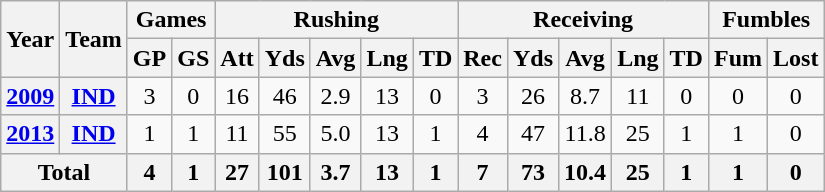<table class="wikitable" style="text-align:center;">
<tr>
<th rowspan="2">Year</th>
<th rowspan="2">Team</th>
<th colspan="2">Games</th>
<th colspan="5">Rushing</th>
<th colspan="5">Receiving</th>
<th colspan="2">Fumbles</th>
</tr>
<tr>
<th>GP</th>
<th>GS</th>
<th>Att</th>
<th>Yds</th>
<th>Avg</th>
<th>Lng</th>
<th>TD</th>
<th>Rec</th>
<th>Yds</th>
<th>Avg</th>
<th>Lng</th>
<th>TD</th>
<th>Fum</th>
<th>Lost</th>
</tr>
<tr>
<th><a href='#'>2009</a></th>
<th><a href='#'>IND</a></th>
<td>3</td>
<td>0</td>
<td>16</td>
<td>46</td>
<td>2.9</td>
<td>13</td>
<td>0</td>
<td>3</td>
<td>26</td>
<td>8.7</td>
<td>11</td>
<td>0</td>
<td>0</td>
<td>0</td>
</tr>
<tr>
<th><a href='#'>2013</a></th>
<th><a href='#'>IND</a></th>
<td>1</td>
<td>1</td>
<td>11</td>
<td>55</td>
<td>5.0</td>
<td>13</td>
<td>1</td>
<td>4</td>
<td>47</td>
<td>11.8</td>
<td>25</td>
<td>1</td>
<td>1</td>
<td>0</td>
</tr>
<tr>
<th colspan="2">Total</th>
<th>4</th>
<th>1</th>
<th>27</th>
<th>101</th>
<th>3.7</th>
<th>13</th>
<th>1</th>
<th>7</th>
<th>73</th>
<th>10.4</th>
<th>25</th>
<th>1</th>
<th>1</th>
<th>0</th>
</tr>
</table>
